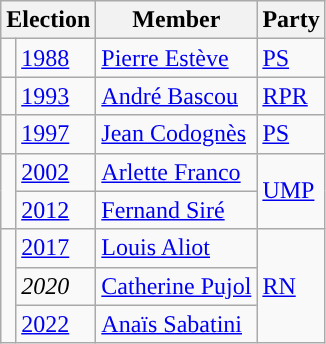<table class="wikitable">
<tr>
<th colspan=2>Election</th>
<th>Member</th>
<th>Party</th>
</tr>
<tr>
<td style="background-color: "></td>
<td><a href='#'>1988</a></td>
<td><a href='#'>Pierre Estève</a></td>
<td><a href='#'>PS</a></td>
</tr>
<tr>
<td style="background-color: "></td>
<td><a href='#'>1993</a></td>
<td><a href='#'>André Bascou</a></td>
<td><a href='#'>RPR</a></td>
</tr>
<tr>
<td style="background-color: "></td>
<td><a href='#'>1997</a></td>
<td><a href='#'>Jean Codognès</a></td>
<td><a href='#'>PS</a></td>
</tr>
<tr>
<td rowspan="2" style="background-color: "></td>
<td><a href='#'>2002</a></td>
<td><a href='#'>Arlette Franco</a></td>
<td rowspan="2"><a href='#'>UMP</a></td>
</tr>
<tr>
<td><a href='#'>2012</a></td>
<td><a href='#'>Fernand Siré</a></td>
</tr>
<tr>
<td rowspan="3" style="background-color: "></td>
<td><a href='#'>2017</a></td>
<td><a href='#'>Louis Aliot</a></td>
<td rowspan="3"><a href='#'>RN</a></td>
</tr>
<tr>
<td><em>2020</em></td>
<td><a href='#'>Catherine Pujol</a></td>
</tr>
<tr>
<td><a href='#'>2022</a></td>
<td><a href='#'>Anaïs Sabatini</a></td>
</tr>
</table>
